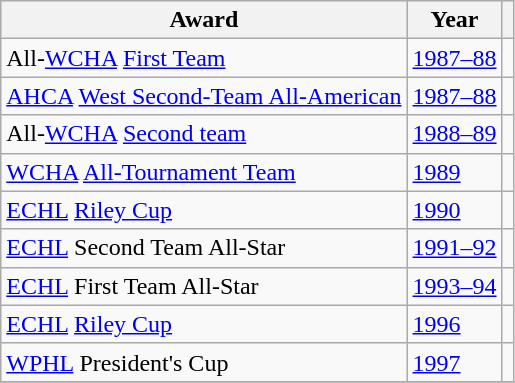<table class="wikitable">
<tr>
<th>Award</th>
<th>Year</th>
<th></th>
</tr>
<tr>
<td>All-<a href='#'>WCHA</a> <a href='#'>First Team</a></td>
<td><a href='#'>1987–88</a></td>
<td></td>
</tr>
<tr>
<td><a href='#'>AHCA</a> <a href='#'>West Second-Team All-American</a></td>
<td><a href='#'>1987–88</a></td>
<td></td>
</tr>
<tr>
<td>All-<a href='#'>WCHA</a> <a href='#'>Second team</a></td>
<td><a href='#'>1988–89</a></td>
<td></td>
</tr>
<tr>
<td><a href='#'>WCHA</a> <a href='#'>All-Tournament Team</a></td>
<td><a href='#'>1989</a></td>
<td></td>
</tr>
<tr>
<td><a href='#'>ECHL</a> <a href='#'>Riley Cup</a></td>
<td><a href='#'>1990</a></td>
<td></td>
</tr>
<tr>
<td><a href='#'>ECHL</a> Second Team All-Star</td>
<td><a href='#'>1991–92</a></td>
<td></td>
</tr>
<tr>
<td><a href='#'>ECHL</a> First Team All-Star</td>
<td><a href='#'>1993–94</a></td>
<td></td>
</tr>
<tr>
<td><a href='#'>ECHL</a> <a href='#'>Riley Cup</a></td>
<td><a href='#'>1996</a></td>
<td></td>
</tr>
<tr>
<td><a href='#'>WPHL</a> President's Cup</td>
<td><a href='#'>1997</a></td>
<td></td>
</tr>
<tr>
</tr>
</table>
